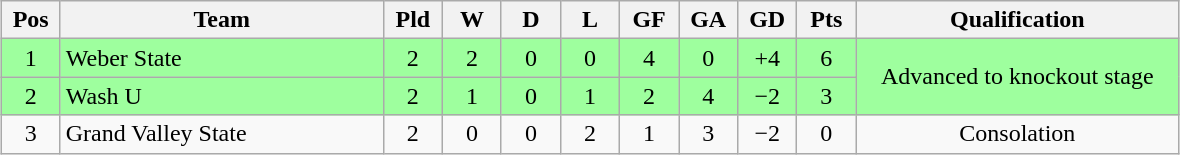<table class="wikitable" style="text-align:center; margin: 1em auto">
<tr>
<th style="width:2em">Pos</th>
<th style="width:13em">Team</th>
<th style="width:2em">Pld</th>
<th style="width:2em">W</th>
<th style="width:2em">D</th>
<th style="width:2em">L</th>
<th style="width:2em">GF</th>
<th style="width:2em">GA</th>
<th style="width:2em">GD</th>
<th style="width:2em">Pts</th>
<th style="width:13em">Qualification</th>
</tr>
<tr bgcolor="#9eff9e">
<td>1</td>
<td style="text-align:left">Weber State</td>
<td>2</td>
<td>2</td>
<td>0</td>
<td>0</td>
<td>4</td>
<td>0</td>
<td>+4</td>
<td>6</td>
<td rowspan="2">Advanced to knockout stage</td>
</tr>
<tr bgcolor="#9eff9e">
<td>2</td>
<td style="text-align:left">Wash U</td>
<td>2</td>
<td>1</td>
<td>0</td>
<td>1</td>
<td>2</td>
<td>4</td>
<td>−2</td>
<td>3</td>
</tr>
<tr>
<td>3</td>
<td style="text-align:left">Grand Valley State</td>
<td>2</td>
<td>0</td>
<td>0</td>
<td>2</td>
<td>1</td>
<td>3</td>
<td>−2</td>
<td>0</td>
<td>Consolation</td>
</tr>
</table>
